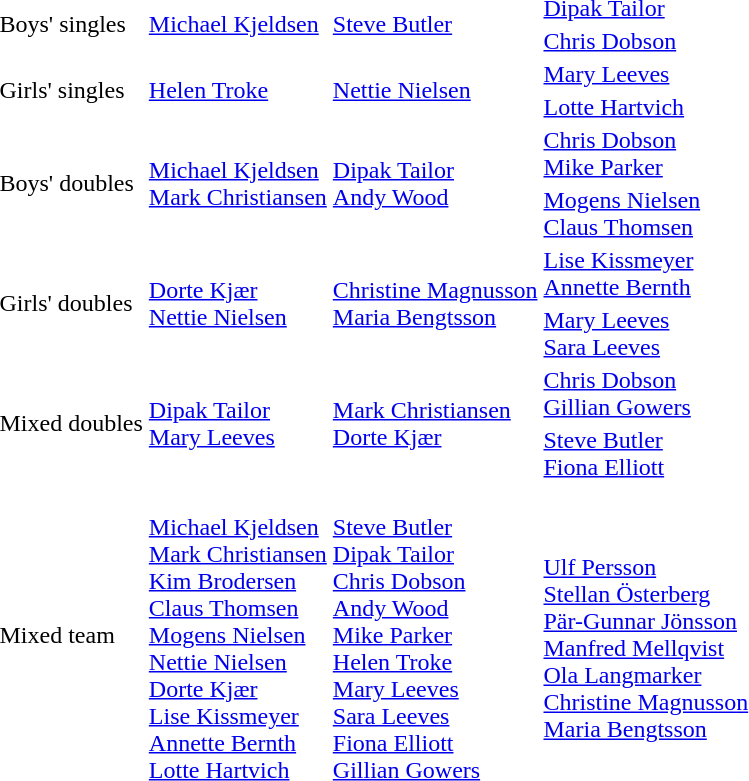<table>
<tr>
<td rowspan=2>Boys' singles</td>
<td rowspan=2> <a href='#'>Michael Kjeldsen</a></td>
<td rowspan=2> <a href='#'>Steve Butler</a></td>
<td> <a href='#'>Dipak Tailor</a></td>
</tr>
<tr>
<td> <a href='#'>Chris Dobson</a></td>
</tr>
<tr>
<td rowspan=2>Girls' singles</td>
<td rowspan=2> <a href='#'>Helen Troke</a></td>
<td rowspan=2> <a href='#'>Nettie Nielsen</a></td>
<td> <a href='#'>Mary Leeves</a></td>
</tr>
<tr>
<td> <a href='#'>Lotte Hartvich</a></td>
</tr>
<tr>
<td rowspan=2>Boys' doubles</td>
<td rowspan=2> <a href='#'>Michael Kjeldsen</a> <br>  <a href='#'>Mark Christiansen</a></td>
<td rowspan=2> <a href='#'>Dipak Tailor</a> <br>  <a href='#'>Andy Wood</a></td>
<td> <a href='#'>Chris Dobson</a> <br>  <a href='#'>Mike Parker</a></td>
</tr>
<tr>
<td> <a href='#'>Mogens Nielsen</a> <br>  <a href='#'>Claus Thomsen</a></td>
</tr>
<tr>
<td rowspan=2>Girls' doubles</td>
<td rowspan=2> <a href='#'>Dorte Kjær</a> <br>  <a href='#'>Nettie Nielsen</a></td>
<td rowspan=2> <a href='#'>Christine Magnusson</a> <br>  <a href='#'>Maria Bengtsson</a></td>
<td> <a href='#'>Lise Kissmeyer</a> <br>  <a href='#'>Annette Bernth</a></td>
</tr>
<tr>
<td> <a href='#'>Mary Leeves</a> <br>  <a href='#'>Sara Leeves</a></td>
</tr>
<tr>
<td rowspan=2>Mixed doubles</td>
<td rowspan=2> <a href='#'>Dipak Tailor</a> <br>  <a href='#'>Mary Leeves</a></td>
<td rowspan=2> <a href='#'>Mark Christiansen</a> <br>  <a href='#'>Dorte Kjær</a></td>
<td> <a href='#'>Chris Dobson</a> <br>  <a href='#'>Gillian Gowers</a></td>
</tr>
<tr>
<td> <a href='#'>Steve Butler</a> <br>  <a href='#'>Fiona Elliott</a></td>
</tr>
<tr>
<td>Mixed team</td>
<td><br><a href='#'>Michael Kjeldsen</a><br><a href='#'>Mark Christiansen</a><br><a href='#'>Kim Brodersen</a><br><a href='#'>Claus Thomsen</a><br><a href='#'>Mogens Nielsen</a><br><a href='#'>Nettie Nielsen</a><br><a href='#'>Dorte Kjær</a><br><a href='#'>Lise Kissmeyer</a><br><a href='#'>Annette Bernth</a><br><a href='#'>Lotte Hartvich</a></td>
<td><br><a href='#'>Steve Butler</a><br><a href='#'>Dipak Tailor</a><br><a href='#'>Chris Dobson</a><br><a href='#'>Andy Wood</a><br><a href='#'>Mike Parker</a><br><a href='#'>Helen Troke</a><br><a href='#'>Mary Leeves</a><br><a href='#'>Sara Leeves</a><br><a href='#'>Fiona Elliott</a><br><a href='#'>Gillian Gowers</a></td>
<td><br><a href='#'>Ulf Persson</a><br><a href='#'>Stellan Österberg</a><br><a href='#'>Pär-Gunnar Jönsson</a><br><a href='#'>Manfred Mellqvist</a><br><a href='#'>Ola Langmarker</a><br><a href='#'>Christine Magnusson</a><br><a href='#'>Maria Bengtsson</a></td>
</tr>
</table>
